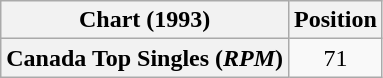<table class="wikitable plainrowheaders" style="text-align:center">
<tr>
<th>Chart (1993)</th>
<th>Position</th>
</tr>
<tr>
<th scope="row">Canada Top Singles (<em>RPM</em>)</th>
<td>71</td>
</tr>
</table>
